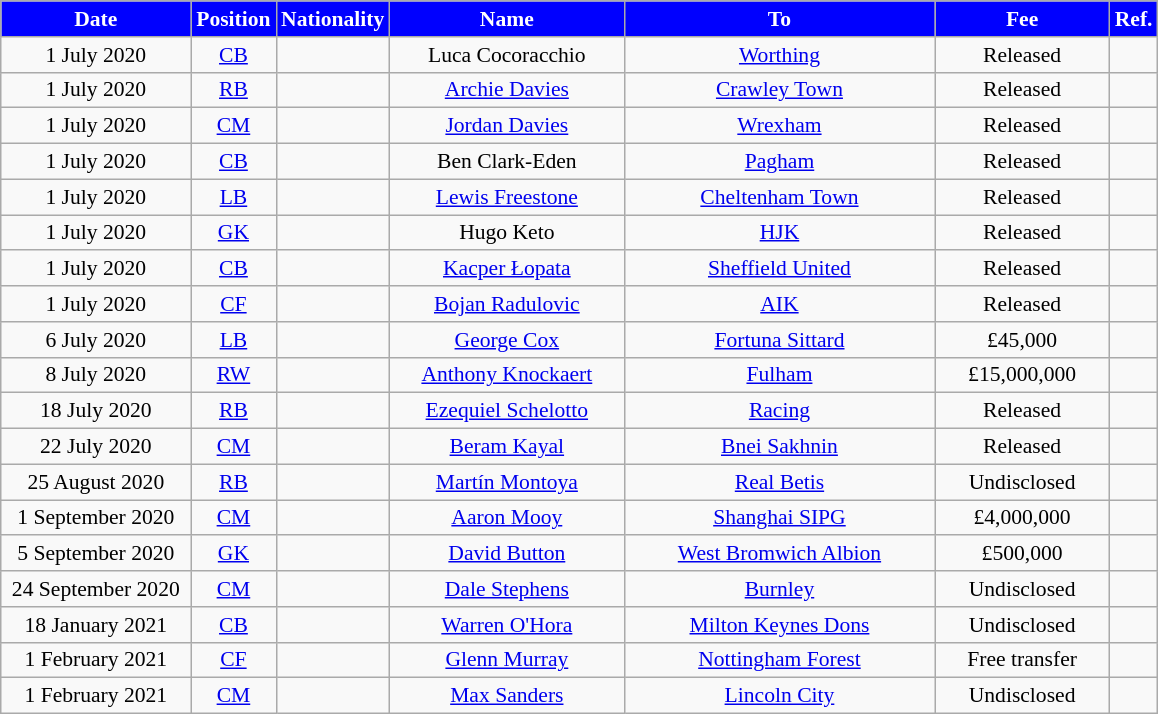<table class="wikitable" style="text-align:center; font-size:90%; ">
<tr>
<th style="background:#0000FF; color:#FFFFFF; width:120px;">Date</th>
<th style="background:#0000FF; color:#FFFFFF; width:50px;">Position</th>
<th style="background:#0000FF; color:#FFFFFF; width:50px;">Nationality</th>
<th style="background:#0000FF; color:#FFFFFF; width:150px;">Name</th>
<th style="background:#0000FF; color:#FFFFFF; width:200px;">To</th>
<th style="background:#0000FF; color:#FFFFFF; width:110px;">Fee</th>
<th style="background:#0000FF; color:#FFFFFF; width:25px;">Ref.</th>
</tr>
<tr>
<td>1 July 2020</td>
<td><a href='#'>CB</a></td>
<td></td>
<td>Luca Cocoracchio</td>
<td> <a href='#'>Worthing</a></td>
<td>Released</td>
<td></td>
</tr>
<tr>
<td>1 July 2020</td>
<td><a href='#'>RB</a></td>
<td></td>
<td><a href='#'>Archie Davies</a></td>
<td> <a href='#'>Crawley Town</a></td>
<td>Released</td>
<td></td>
</tr>
<tr>
<td>1 July 2020</td>
<td><a href='#'>CM</a></td>
<td></td>
<td><a href='#'>Jordan Davies</a></td>
<td> <a href='#'>Wrexham</a></td>
<td>Released</td>
<td></td>
</tr>
<tr>
<td>1 July 2020</td>
<td><a href='#'>CB</a></td>
<td></td>
<td>Ben Clark-Eden</td>
<td> <a href='#'>Pagham</a></td>
<td>Released</td>
<td></td>
</tr>
<tr>
<td>1 July 2020</td>
<td><a href='#'>LB</a></td>
<td></td>
<td><a href='#'>Lewis Freestone</a></td>
<td> <a href='#'>Cheltenham Town</a></td>
<td>Released</td>
<td></td>
</tr>
<tr>
<td>1 July 2020</td>
<td><a href='#'>GK</a></td>
<td></td>
<td>Hugo Keto</td>
<td> <a href='#'>HJK</a></td>
<td>Released</td>
<td></td>
</tr>
<tr>
<td>1 July 2020</td>
<td><a href='#'>CB</a></td>
<td></td>
<td><a href='#'>Kacper Łopata</a></td>
<td> <a href='#'>Sheffield United</a></td>
<td>Released</td>
<td></td>
</tr>
<tr>
<td>1 July 2020</td>
<td><a href='#'>CF</a></td>
<td></td>
<td><a href='#'>Bojan Radulovic</a></td>
<td> <a href='#'>AIK</a></td>
<td>Released</td>
<td></td>
</tr>
<tr>
<td>6 July 2020</td>
<td><a href='#'>LB</a></td>
<td></td>
<td><a href='#'>George Cox</a></td>
<td> <a href='#'>Fortuna Sittard</a></td>
<td>£45,000</td>
<td></td>
</tr>
<tr>
<td>8 July 2020</td>
<td><a href='#'>RW</a></td>
<td></td>
<td><a href='#'>Anthony Knockaert</a></td>
<td> <a href='#'>Fulham</a></td>
<td>£15,000,000</td>
<td></td>
</tr>
<tr>
<td>18 July 2020</td>
<td><a href='#'>RB</a></td>
<td></td>
<td><a href='#'>Ezequiel Schelotto</a></td>
<td> <a href='#'>Racing</a></td>
<td>Released</td>
<td></td>
</tr>
<tr>
<td>22 July 2020</td>
<td><a href='#'>CM</a></td>
<td></td>
<td><a href='#'>Beram Kayal</a></td>
<td> <a href='#'>Bnei Sakhnin</a></td>
<td>Released</td>
<td></td>
</tr>
<tr>
<td>25 August 2020</td>
<td><a href='#'>RB</a></td>
<td></td>
<td><a href='#'>Martín Montoya</a></td>
<td> <a href='#'>Real Betis</a></td>
<td>Undisclosed</td>
<td></td>
</tr>
<tr>
<td>1 September 2020</td>
<td><a href='#'>CM</a></td>
<td></td>
<td><a href='#'>Aaron Mooy</a></td>
<td> <a href='#'>Shanghai SIPG</a></td>
<td>£4,000,000</td>
<td></td>
</tr>
<tr>
<td>5 September 2020</td>
<td><a href='#'>GK</a></td>
<td></td>
<td><a href='#'>David Button</a></td>
<td> <a href='#'>West Bromwich Albion</a></td>
<td>£500,000</td>
<td></td>
</tr>
<tr>
<td>24 September 2020</td>
<td><a href='#'>CM</a></td>
<td></td>
<td><a href='#'>Dale Stephens</a></td>
<td> <a href='#'>Burnley</a></td>
<td>Undisclosed</td>
<td></td>
</tr>
<tr>
<td>18 January 2021</td>
<td><a href='#'>CB</a></td>
<td></td>
<td><a href='#'>Warren O'Hora</a></td>
<td> <a href='#'>Milton Keynes Dons</a></td>
<td>Undisclosed</td>
<td></td>
</tr>
<tr>
<td>1 February 2021</td>
<td><a href='#'>CF</a></td>
<td></td>
<td><a href='#'>Glenn Murray</a></td>
<td> <a href='#'>Nottingham Forest</a></td>
<td>Free transfer</td>
<td></td>
</tr>
<tr>
<td>1 February 2021</td>
<td><a href='#'>CM</a></td>
<td></td>
<td><a href='#'>Max Sanders</a></td>
<td> <a href='#'>Lincoln City</a></td>
<td>Undisclosed</td>
<td></td>
</tr>
</table>
